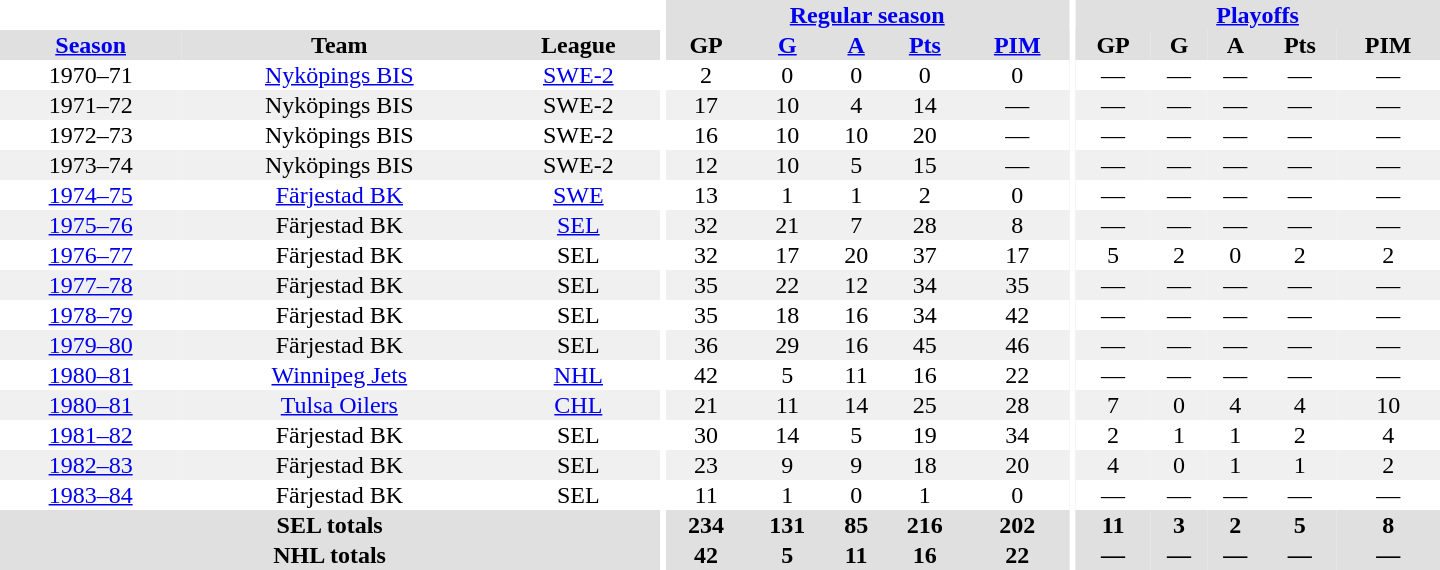<table border="0" cellpadding="1" cellspacing="0" style="text-align:center; width:60em">
<tr bgcolor="#e0e0e0">
<th colspan="3" bgcolor="#ffffff"></th>
<th rowspan="100" bgcolor="#ffffff"></th>
<th colspan="5"><a href='#'>Regular season</a></th>
<th rowspan="100" bgcolor="#ffffff"></th>
<th colspan="5"><a href='#'>Playoffs</a></th>
</tr>
<tr bgcolor="#e0e0e0">
<th><a href='#'>Season</a></th>
<th>Team</th>
<th>League</th>
<th>GP</th>
<th><a href='#'>G</a></th>
<th><a href='#'>A</a></th>
<th><a href='#'>Pts</a></th>
<th><a href='#'>PIM</a></th>
<th>GP</th>
<th>G</th>
<th>A</th>
<th>Pts</th>
<th>PIM</th>
</tr>
<tr>
<td>1970–71</td>
<td><a href='#'>Nyköpings BIS</a></td>
<td><a href='#'>SWE-2</a></td>
<td>2</td>
<td>0</td>
<td>0</td>
<td>0</td>
<td>0</td>
<td>—</td>
<td>—</td>
<td>—</td>
<td>—</td>
<td>—</td>
</tr>
<tr bgcolor="#f0f0f0">
<td>1971–72</td>
<td>Nyköpings BIS</td>
<td>SWE-2</td>
<td>17</td>
<td>10</td>
<td>4</td>
<td>14</td>
<td>—</td>
<td>—</td>
<td>—</td>
<td>—</td>
<td>—</td>
<td>—</td>
</tr>
<tr>
<td>1972–73</td>
<td>Nyköpings BIS</td>
<td>SWE-2</td>
<td>16</td>
<td>10</td>
<td>10</td>
<td>20</td>
<td>—</td>
<td>—</td>
<td>—</td>
<td>—</td>
<td>—</td>
<td>—</td>
</tr>
<tr bgcolor="#f0f0f0">
<td>1973–74</td>
<td>Nyköpings BIS</td>
<td>SWE-2</td>
<td>12</td>
<td>10</td>
<td>5</td>
<td>15</td>
<td>—</td>
<td>—</td>
<td>—</td>
<td>—</td>
<td>—</td>
<td>—</td>
</tr>
<tr>
<td><a href='#'>1974–75</a></td>
<td><a href='#'>Färjestad BK</a></td>
<td><a href='#'>SWE</a></td>
<td>13</td>
<td>1</td>
<td>1</td>
<td>2</td>
<td>0</td>
<td>—</td>
<td>—</td>
<td>—</td>
<td>—</td>
<td>—</td>
</tr>
<tr bgcolor="#f0f0f0">
<td><a href='#'>1975–76</a></td>
<td>Färjestad BK</td>
<td><a href='#'>SEL</a></td>
<td>32</td>
<td>21</td>
<td>7</td>
<td>28</td>
<td>8</td>
<td>—</td>
<td>—</td>
<td>—</td>
<td>—</td>
<td>—</td>
</tr>
<tr>
<td><a href='#'>1976–77</a></td>
<td>Färjestad BK</td>
<td>SEL</td>
<td>32</td>
<td>17</td>
<td>20</td>
<td>37</td>
<td>17</td>
<td>5</td>
<td>2</td>
<td>0</td>
<td>2</td>
<td>2</td>
</tr>
<tr bgcolor="#f0f0f0">
<td><a href='#'>1977–78</a></td>
<td>Färjestad BK</td>
<td>SEL</td>
<td>35</td>
<td>22</td>
<td>12</td>
<td>34</td>
<td>35</td>
<td>—</td>
<td>—</td>
<td>—</td>
<td>—</td>
<td>—</td>
</tr>
<tr>
<td><a href='#'>1978–79</a></td>
<td>Färjestad BK</td>
<td>SEL</td>
<td>35</td>
<td>18</td>
<td>16</td>
<td>34</td>
<td>42</td>
<td>—</td>
<td>—</td>
<td>—</td>
<td>—</td>
<td>—</td>
</tr>
<tr bgcolor="#f0f0f0">
<td><a href='#'>1979–80</a></td>
<td>Färjestad BK</td>
<td>SEL</td>
<td>36</td>
<td>29</td>
<td>16</td>
<td>45</td>
<td>46</td>
<td>—</td>
<td>—</td>
<td>—</td>
<td>—</td>
<td>—</td>
</tr>
<tr>
<td><a href='#'>1980–81</a></td>
<td><a href='#'>Winnipeg Jets</a></td>
<td><a href='#'>NHL</a></td>
<td>42</td>
<td>5</td>
<td>11</td>
<td>16</td>
<td>22</td>
<td>—</td>
<td>—</td>
<td>—</td>
<td>—</td>
<td>—</td>
</tr>
<tr bgcolor="#f0f0f0">
<td><a href='#'>1980–81</a></td>
<td><a href='#'>Tulsa Oilers</a></td>
<td><a href='#'>CHL</a></td>
<td>21</td>
<td>11</td>
<td>14</td>
<td>25</td>
<td>28</td>
<td>7</td>
<td>0</td>
<td>4</td>
<td>4</td>
<td>10</td>
</tr>
<tr>
<td><a href='#'>1981–82</a></td>
<td>Färjestad BK</td>
<td>SEL</td>
<td>30</td>
<td>14</td>
<td>5</td>
<td>19</td>
<td>34</td>
<td>2</td>
<td>1</td>
<td>1</td>
<td>2</td>
<td>4</td>
</tr>
<tr bgcolor="#f0f0f0">
<td><a href='#'>1982–83</a></td>
<td>Färjestad BK</td>
<td>SEL</td>
<td>23</td>
<td>9</td>
<td>9</td>
<td>18</td>
<td>20</td>
<td>4</td>
<td>0</td>
<td>1</td>
<td>1</td>
<td>2</td>
</tr>
<tr>
<td><a href='#'>1983–84</a></td>
<td>Färjestad BK</td>
<td>SEL</td>
<td>11</td>
<td>1</td>
<td>0</td>
<td>1</td>
<td>0</td>
<td>—</td>
<td>—</td>
<td>—</td>
<td>—</td>
<td>—</td>
</tr>
<tr bgcolor="#e0e0e0">
<th colspan="3">SEL totals</th>
<th>234</th>
<th>131</th>
<th>85</th>
<th>216</th>
<th>202</th>
<th>11</th>
<th>3</th>
<th>2</th>
<th>5</th>
<th>8</th>
</tr>
<tr bgcolor="#e0e0e0">
<th colspan="3">NHL totals</th>
<th>42</th>
<th>5</th>
<th>11</th>
<th>16</th>
<th>22</th>
<th>—</th>
<th>—</th>
<th>—</th>
<th>—</th>
<th>—</th>
</tr>
</table>
